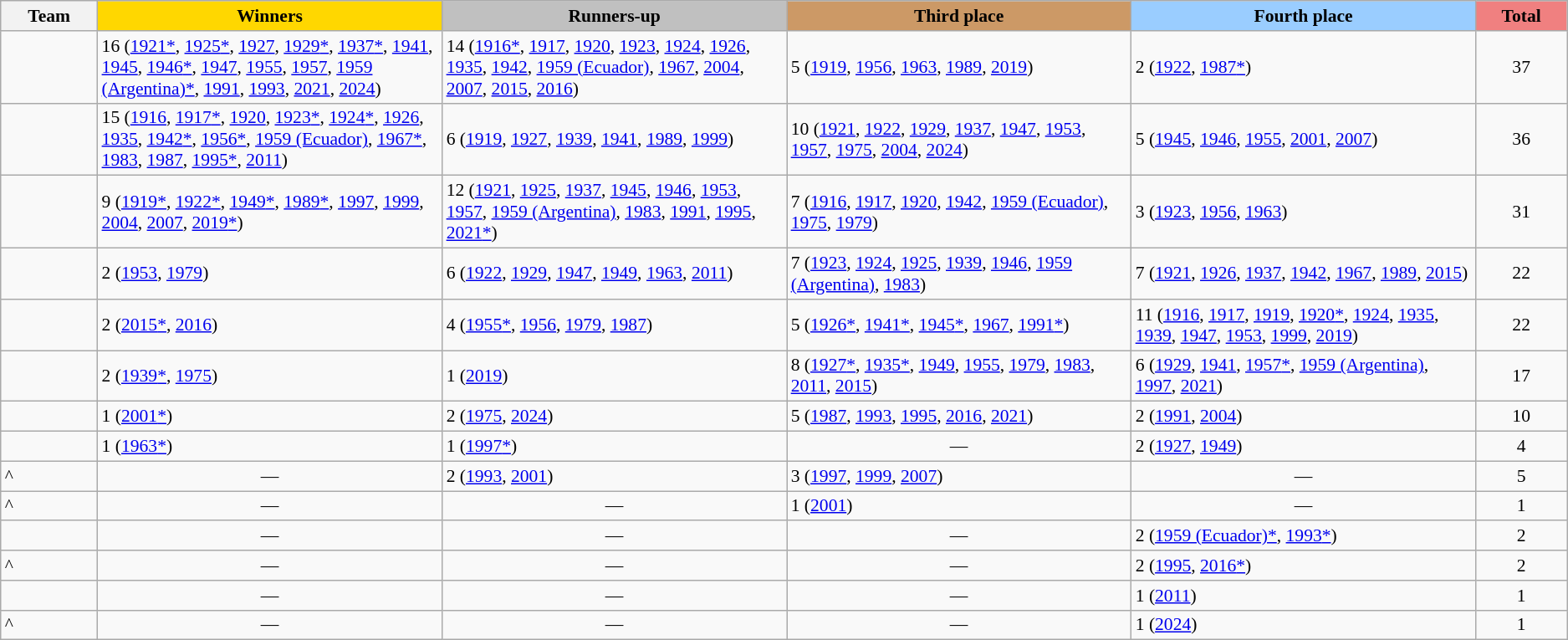<table class="wikitable sortable" style="font-size: 90%;">
<tr>
<th>Team</th>
<th style="width:22%; background:gold;">Winners</th>
<th style="width:22%; background:silver;">Runners-up</th>
<th style="width:22%; background:#c96;">Third place</th>
<th style="width:22%; background:#9acdff;">Fourth place</th>
<th style="background-color:#F08080">Total</th>
</tr>
<tr>
<td></td>
<td>16 (<a href='#'>1921</a><a href='#'>*</a>, <a href='#'>1925</a><a href='#'>*</a>, <a href='#'>1927</a>, <a href='#'>1929</a><a href='#'>*</a>, <a href='#'>1937</a><a href='#'>*</a>, <a href='#'>1941</a>, <a href='#'>1945</a>, <a href='#'>1946</a><a href='#'>*</a>, <a href='#'>1947</a>, <a href='#'>1955</a>, <a href='#'>1957</a>, <a href='#'>1959 (Argentina)</a><a href='#'>*</a>, <a href='#'>1991</a>, <a href='#'>1993</a>, <a href='#'>2021</a>, <a href='#'>2024</a>)</td>
<td>14 (<a href='#'>1916</a><a href='#'>*</a>, <a href='#'>1917</a>, <a href='#'>1920</a>, <a href='#'>1923</a>, <a href='#'>1924</a>, <a href='#'>1926</a>, <a href='#'>1935</a>, <a href='#'>1942</a>, <a href='#'>1959 (Ecuador)</a>, <a href='#'>1967</a>, <a href='#'>2004</a>, <a href='#'>2007</a>, <a href='#'>2015</a>, <a href='#'>2016</a>)</td>
<td>5 (<a href='#'>1919</a>, <a href='#'>1956</a>, <a href='#'>1963</a>, <a href='#'>1989</a>, <a href='#'>2019</a>)</td>
<td>2 (<a href='#'>1922</a>, <a href='#'>1987</a><a href='#'>*</a>)</td>
<td align="center">37</td>
</tr>
<tr>
<td></td>
<td>15 (<a href='#'>1916</a>, <a href='#'>1917</a><a href='#'>*</a>, <a href='#'>1920</a>, <a href='#'>1923</a><a href='#'>*</a>, <a href='#'>1924</a><a href='#'>*</a>, <a href='#'>1926</a>, <a href='#'>1935</a>, <a href='#'>1942</a><a href='#'>*</a>, <a href='#'>1956</a><a href='#'>*</a>, <a href='#'>1959 (Ecuador)</a>, <a href='#'>1967</a><a href='#'>*</a>, <a href='#'>1983</a>, <a href='#'>1987</a>, <a href='#'>1995</a><a href='#'>*</a>, <a href='#'>2011</a>)</td>
<td>6 (<a href='#'>1919</a>, <a href='#'>1927</a>, <a href='#'>1939</a>, <a href='#'>1941</a>, <a href='#'>1989</a>, <a href='#'>1999</a>)</td>
<td>10 (<a href='#'>1921</a>, <a href='#'>1922</a>, <a href='#'>1929</a>, <a href='#'>1937</a>, <a href='#'>1947</a>, <a href='#'>1953</a>, <a href='#'>1957</a>, <a href='#'>1975</a>, <a href='#'>2004</a>, <a href='#'>2024</a>)</td>
<td>5 (<a href='#'>1945</a>, <a href='#'>1946</a>, <a href='#'>1955</a>, <a href='#'>2001</a>, <a href='#'>2007</a>)</td>
<td align=center>36</td>
</tr>
<tr>
<td></td>
<td>9 (<a href='#'>1919</a><a href='#'>*</a>, <a href='#'>1922</a><a href='#'>*</a>, <a href='#'>1949</a><a href='#'>*</a>, <a href='#'>1989</a><a href='#'>*</a>, <a href='#'>1997</a>, <a href='#'>1999</a>, <a href='#'>2004</a>, <a href='#'>2007</a>, <a href='#'>2019</a><a href='#'>*</a>)</td>
<td>12 (<a href='#'>1921</a>, <a href='#'>1925</a>, <a href='#'>1937</a>, <a href='#'>1945</a>, <a href='#'>1946</a>, <a href='#'>1953</a>, <a href='#'>1957</a>, <a href='#'>1959 (Argentina)</a>, <a href='#'>1983</a>, <a href='#'>1991</a>, <a href='#'>1995</a>, <a href='#'>2021</a><a href='#'>*</a>)</td>
<td>7 (<a href='#'>1916</a>, <a href='#'>1917</a>, <a href='#'>1920</a>, <a href='#'>1942</a>, <a href='#'>1959 (Ecuador)</a>, <a href='#'>1975</a>, <a href='#'>1979</a>)</td>
<td>3 (<a href='#'>1923</a>, <a href='#'>1956</a>, <a href='#'>1963</a>)</td>
<td align="center">31</td>
</tr>
<tr>
<td></td>
<td>2 (<a href='#'>1953</a>, <a href='#'>1979</a>)</td>
<td>6 (<a href='#'>1922</a>, <a href='#'>1929</a>, <a href='#'>1947</a>, <a href='#'>1949</a>, <a href='#'>1963</a>, <a href='#'>2011</a>)</td>
<td>7 (<a href='#'>1923</a>, <a href='#'>1924</a>, <a href='#'>1925</a>, <a href='#'>1939</a>, <a href='#'>1946</a>, <a href='#'>1959 (Argentina)</a>, <a href='#'>1983</a>)</td>
<td>7 (<a href='#'>1921</a>, <a href='#'>1926</a>, <a href='#'>1937</a>, <a href='#'>1942</a>, <a href='#'>1967</a>, <a href='#'>1989</a>, <a href='#'>2015</a>)</td>
<td align=center>22</td>
</tr>
<tr>
<td></td>
<td>2 (<a href='#'>2015</a><a href='#'>*</a>, <a href='#'>2016</a>)</td>
<td>4 (<a href='#'>1955</a><a href='#'>*</a>, <a href='#'>1956</a>, <a href='#'>1979</a>, <a href='#'>1987</a>)</td>
<td>5 (<a href='#'>1926</a><a href='#'>*</a>, <a href='#'>1941</a><a href='#'>*</a>, <a href='#'>1945</a><a href='#'>*</a>, <a href='#'>1967</a>, <a href='#'>1991</a><a href='#'>*</a>)</td>
<td>11 (<a href='#'>1916</a>, <a href='#'>1917</a>, <a href='#'>1919</a>, <a href='#'>1920</a><a href='#'>*</a>, <a href='#'>1924</a>, <a href='#'>1935</a>, <a href='#'>1939</a>, <a href='#'>1947</a>, <a href='#'>1953</a>, <a href='#'>1999</a>, <a href='#'>2019</a>)</td>
<td align="center">22</td>
</tr>
<tr>
<td></td>
<td>2 (<a href='#'>1939</a><a href='#'>*</a>, <a href='#'>1975</a>)</td>
<td>1 (<a href='#'>2019</a>)</td>
<td>8 (<a href='#'>1927</a><a href='#'>*</a>, <a href='#'>1935</a><a href='#'>*</a>, <a href='#'>1949</a>, <a href='#'>1955</a>, <a href='#'>1979</a>, <a href='#'>1983</a>, <a href='#'>2011</a>, <a href='#'>2015</a>)</td>
<td>6 (<a href='#'>1929</a>, <a href='#'>1941</a>, <a href='#'>1957</a><a href='#'>*</a>, <a href='#'>1959 (Argentina)</a>, <a href='#'>1997</a>, <a href='#'>2021</a>)</td>
<td align=center>17</td>
</tr>
<tr>
<td></td>
<td>1 (<a href='#'>2001</a><a href='#'>*</a>)</td>
<td>2 (<a href='#'>1975</a>, <a href='#'>2024</a>)</td>
<td>5 (<a href='#'>1987</a>, <a href='#'>1993</a>, <a href='#'>1995</a>, <a href='#'>2016</a>, <a href='#'>2021</a>)</td>
<td>2 (<a href='#'>1991</a>, <a href='#'>2004</a>)</td>
<td align=center>10</td>
</tr>
<tr>
<td></td>
<td>1 (<a href='#'>1963</a><a href='#'>*</a>)</td>
<td>1 (<a href='#'>1997</a><a href='#'>*</a>)</td>
<td align="center">—</td>
<td>2 (<a href='#'>1927</a>, <a href='#'>1949</a>)</td>
<td align="center">4</td>
</tr>
<tr>
<td>^</td>
<td align=center>—</td>
<td>2 (<a href='#'>1993</a>, <a href='#'>2001</a>)</td>
<td>3 (<a href='#'>1997</a>, <a href='#'>1999</a>, <a href='#'>2007</a>)</td>
<td align=center>—</td>
<td align=center>5</td>
</tr>
<tr>
<td>^</td>
<td align=center>—</td>
<td align=center>—</td>
<td>1 (<a href='#'>2001</a>)</td>
<td align=center>—</td>
<td align=center>1</td>
</tr>
<tr>
<td></td>
<td align=center>—</td>
<td align=center>—</td>
<td align=center>—</td>
<td>2 (<a href='#'>1959 (Ecuador)</a><a href='#'>*</a>, <a href='#'>1993</a><a href='#'>*</a>)</td>
<td align=center>2</td>
</tr>
<tr>
<td>^</td>
<td align=center>—</td>
<td align=center>—</td>
<td align=center>—</td>
<td>2 (<a href='#'>1995</a>, <a href='#'>2016</a><a href='#'>*</a>)</td>
<td align=center>2</td>
</tr>
<tr>
<td></td>
<td align=center>—</td>
<td align=center>—</td>
<td align=center>—</td>
<td>1 (<a href='#'>2011</a>)</td>
<td align=center>1</td>
</tr>
<tr>
<td>^</td>
<td align=center>—</td>
<td align=center>—</td>
<td align=center>—</td>
<td>1 (<a href='#'>2024</a>)</td>
<td align=center>1</td>
</tr>
</table>
